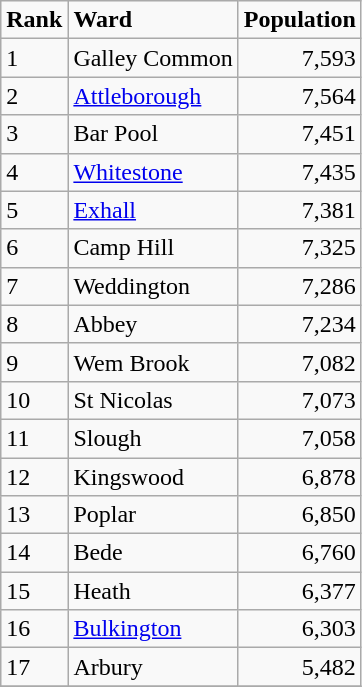<table class="wikitable sortable">
<tr>
<td><strong>Rank</strong></td>
<td><strong>Ward</strong></td>
<td><strong>Population</strong></td>
</tr>
<tr>
<td>1</td>
<td>Galley Common</td>
<td align="right">7,593</td>
</tr>
<tr>
<td>2</td>
<td><a href='#'>Attleborough</a></td>
<td align="right">7,564</td>
</tr>
<tr>
<td>3</td>
<td>Bar Pool</td>
<td align="right">7,451</td>
</tr>
<tr>
<td>4</td>
<td><a href='#'>Whitestone</a></td>
<td align="right">7,435</td>
</tr>
<tr>
<td>5</td>
<td><a href='#'>Exhall</a></td>
<td align="right">7,381</td>
</tr>
<tr>
<td>6</td>
<td>Camp Hill</td>
<td align="right">7,325</td>
</tr>
<tr>
<td>7</td>
<td>Weddington</td>
<td align="right">7,286</td>
</tr>
<tr>
<td>8</td>
<td>Abbey</td>
<td align="right">7,234</td>
</tr>
<tr>
<td>9</td>
<td>Wem Brook</td>
<td align="right">7,082</td>
</tr>
<tr>
<td>10</td>
<td>St Nicolas</td>
<td align="right">7,073</td>
</tr>
<tr>
<td>11</td>
<td>Slough</td>
<td align="right">7,058</td>
</tr>
<tr>
<td>12</td>
<td>Kingswood</td>
<td align="right">6,878</td>
</tr>
<tr>
<td>13</td>
<td>Poplar</td>
<td align="right">6,850</td>
</tr>
<tr>
<td>14</td>
<td>Bede</td>
<td align="right">6,760</td>
</tr>
<tr>
<td>15</td>
<td>Heath</td>
<td align="right">6,377</td>
</tr>
<tr>
<td>16</td>
<td><a href='#'>Bulkington</a></td>
<td align="right">6,303</td>
</tr>
<tr>
<td>17</td>
<td>Arbury</td>
<td align="right">5,482</td>
</tr>
<tr>
</tr>
</table>
